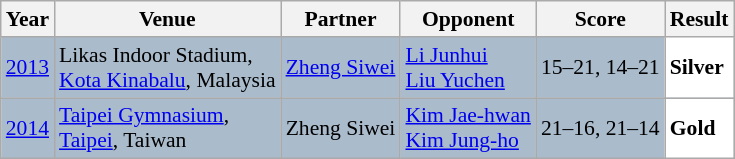<table class="sortable wikitable" style="font-size: 90%;">
<tr>
<th>Year</th>
<th>Venue</th>
<th>Partner</th>
<th>Opponent</th>
<th>Score</th>
<th>Result</th>
</tr>
<tr style="background:#AABBCC">
<td align="center"><a href='#'>2013</a></td>
<td align="left">Likas Indoor Stadium,<br><a href='#'>Kota Kinabalu</a>, Malaysia</td>
<td align="left"> <a href='#'>Zheng Siwei</a></td>
<td align="left"> <a href='#'>Li Junhui</a> <br>  <a href='#'>Liu Yuchen</a></td>
<td align="left">15–21, 14–21</td>
<td style="text-align:left; background:white"> <strong>Silver</strong></td>
</tr>
<tr style="background:#AABBCC">
<td align="center"><a href='#'>2014</a></td>
<td align="left"><a href='#'>Taipei Gymnasium</a>,<br><a href='#'>Taipei</a>, Taiwan</td>
<td align="left"> Zheng Siwei</td>
<td align="left"> <a href='#'>Kim Jae-hwan</a> <br>  <a href='#'>Kim Jung-ho</a></td>
<td align="left">21–16, 21–14</td>
<td style="text-align:left; background:white"> <strong>Gold</strong></td>
</tr>
</table>
